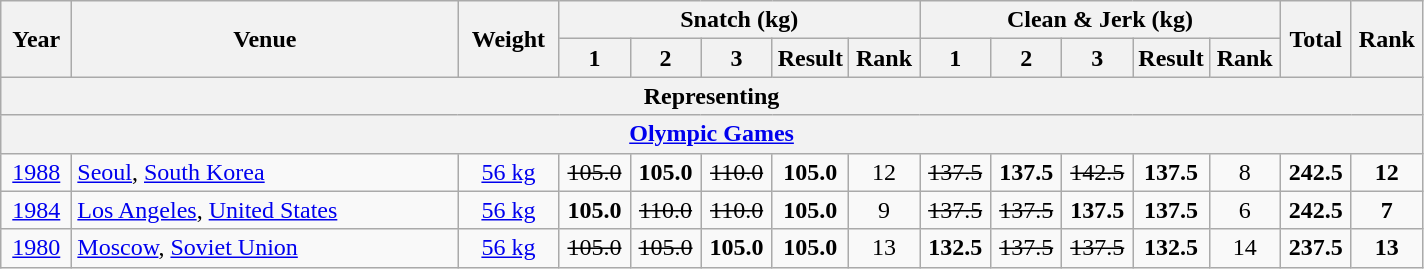<table class = "wikitable" style="text-align:center;">
<tr>
<th rowspan=2 width=40>Year</th>
<th rowspan=2 width=250>Venue</th>
<th rowspan=2 width=60>Weight</th>
<th colspan=5>Snatch (kg)</th>
<th colspan=5>Clean & Jerk (kg)</th>
<th rowspan=2 width=40>Total</th>
<th rowspan=2 width=40>Rank</th>
</tr>
<tr>
<th width=40>1</th>
<th width=40>2</th>
<th width=40>3</th>
<th width=40>Result</th>
<th width=40>Rank</th>
<th width=40>1</th>
<th width=40>2</th>
<th width=40>3</th>
<th width=40>Result</th>
<th width=40>Rank</th>
</tr>
<tr>
<th colspan=15>Representing </th>
</tr>
<tr>
<th colspan=15><a href='#'>Olympic Games</a></th>
</tr>
<tr>
<td><a href='#'>1988</a></td>
<td align=left> <a href='#'>Seoul</a>, <a href='#'>South Korea</a></td>
<td><a href='#'>56 kg</a></td>
<td><s>105.0</s></td>
<td><strong>105.0</strong></td>
<td><s>110.0</s></td>
<td><strong>105.0</strong></td>
<td>12</td>
<td><s>137.5</s></td>
<td><strong>137.5</strong></td>
<td><s>142.5</s></td>
<td><strong>137.5</strong></td>
<td>8</td>
<td><strong>242.5</strong></td>
<td><strong>12</strong></td>
</tr>
<tr>
<td><a href='#'>1984</a></td>
<td align=left> <a href='#'>Los Angeles</a>, <a href='#'>United States</a></td>
<td><a href='#'>56 kg</a></td>
<td><strong>105.0</strong></td>
<td><s>110.0</s></td>
<td><s>110.0</s></td>
<td><strong>105.0</strong></td>
<td>9</td>
<td><s>137.5</s></td>
<td><s>137.5</s></td>
<td><strong>137.5</strong></td>
<td><strong>137.5</strong></td>
<td>6</td>
<td><strong>242.5</strong></td>
<td><strong>7</strong></td>
</tr>
<tr>
<td><a href='#'>1980</a></td>
<td align=left> <a href='#'>Moscow</a>, <a href='#'>Soviet Union</a></td>
<td><a href='#'>56 kg</a></td>
<td><s>105.0</s></td>
<td><s>105.0</s></td>
<td><strong>105.0</strong></td>
<td><strong>105.0</strong></td>
<td>13</td>
<td><strong>132.5</strong></td>
<td><s>137.5</s></td>
<td><s>137.5</s></td>
<td><strong>132.5</strong></td>
<td>14</td>
<td><strong>237.5</strong></td>
<td><strong>13</strong></td>
</tr>
</table>
